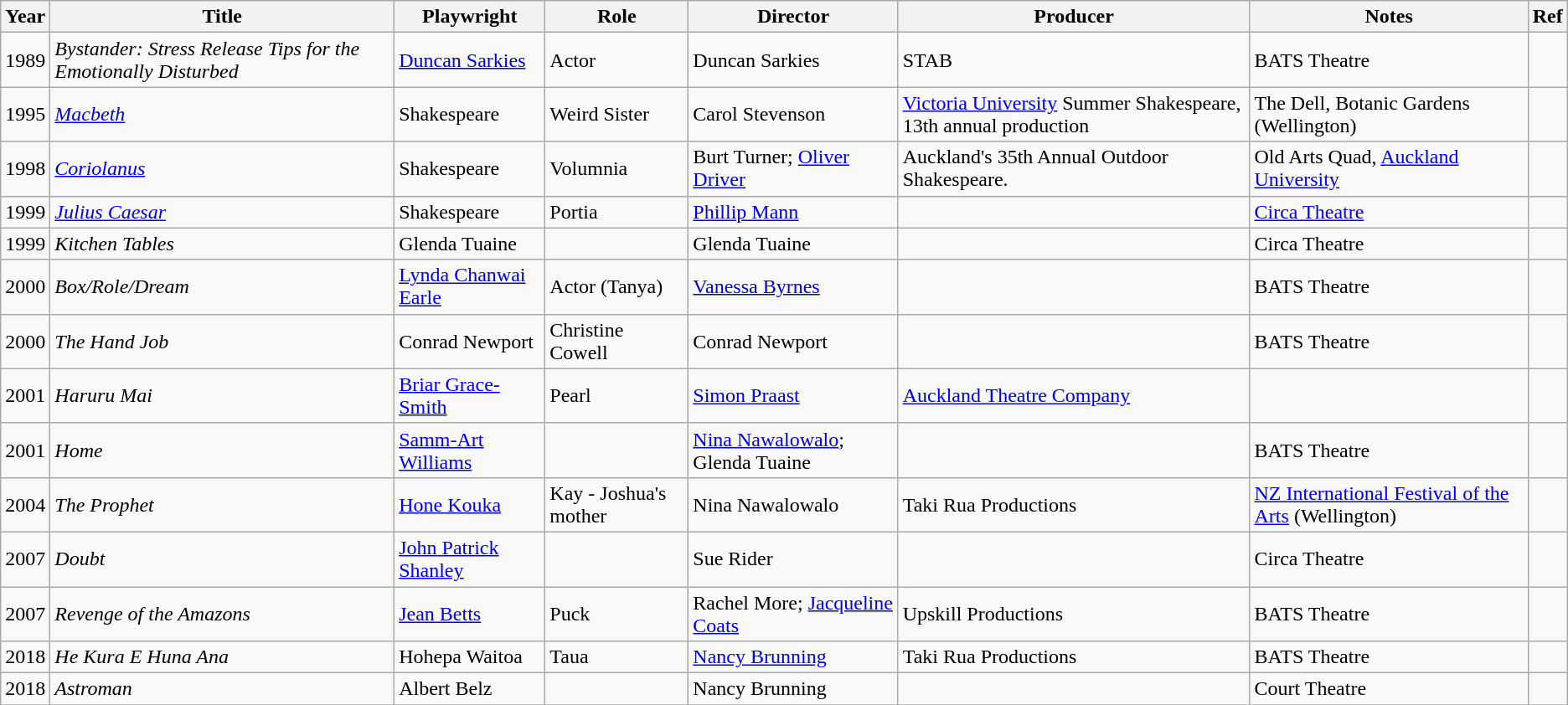<table class="wikitable sortable">
<tr>
<th>Year</th>
<th>Title</th>
<th>Playwright</th>
<th>Role</th>
<th>Director</th>
<th>Producer</th>
<th>Notes</th>
<th class="unsortable">Ref</th>
</tr>
<tr>
<td>1989</td>
<td><em>Bystander: Stress Release Tips for the Emotionally Disturbed</em></td>
<td><a href='#'>Duncan Sarkies</a></td>
<td>Actor</td>
<td>Duncan Sarkies</td>
<td>STAB</td>
<td>BATS Theatre</td>
<td></td>
</tr>
<tr>
<td>1995</td>
<td><em><a href='#'>Macbeth</a></em></td>
<td>Shakespeare</td>
<td>Weird Sister</td>
<td>Carol Stevenson</td>
<td><a href='#'>Victoria University</a> Summer Shakespeare, 13th annual production</td>
<td>The Dell, Botanic Gardens (Wellington)</td>
<td></td>
</tr>
<tr>
<td>1998</td>
<td><em><a href='#'>Coriolanus</a></em></td>
<td>Shakespeare</td>
<td>Volumnia</td>
<td>Burt Turner; <a href='#'>Oliver Driver</a></td>
<td>Auckland's 35th Annual Outdoor Shakespeare.</td>
<td>Old Arts Quad, <a href='#'>Auckland University</a></td>
<td></td>
</tr>
<tr>
<td>1999</td>
<td><em><a href='#'>Julius Caesar</a></em></td>
<td>Shakespeare</td>
<td>Portia</td>
<td><a href='#'>Phillip Mann</a></td>
<td></td>
<td><a href='#'>Circa Theatre</a></td>
<td></td>
</tr>
<tr>
<td>1999</td>
<td><em>Kitchen Tables</em></td>
<td>Glenda Tuaine</td>
<td></td>
<td>Glenda Tuaine</td>
<td></td>
<td>Circa Theatre</td>
<td></td>
</tr>
<tr>
<td>2000</td>
<td><em>Box/Role/Dream</em></td>
<td><a href='#'>Lynda Chanwai Earle</a></td>
<td>Actor (Tanya)</td>
<td><a href='#'>Vanessa Byrnes</a></td>
<td></td>
<td>BATS Theatre</td>
<td></td>
</tr>
<tr>
<td>2000</td>
<td><em>The Hand Job</em></td>
<td>Conrad Newport</td>
<td>Christine Cowell</td>
<td>Conrad Newport</td>
<td></td>
<td>BATS Theatre</td>
<td></td>
</tr>
<tr>
<td>2001</td>
<td><em>Haruru Mai</em></td>
<td><a href='#'>Briar Grace-Smith</a></td>
<td>Pearl</td>
<td><a href='#'>Simon Praast</a></td>
<td><a href='#'>Auckland Theatre Company</a></td>
<td></td>
<td></td>
</tr>
<tr>
<td>2001</td>
<td><em>Home</em></td>
<td><a href='#'>Samm-Art Williams</a></td>
<td></td>
<td><a href='#'>Nina Nawalowalo</a>; Glenda Tuaine</td>
<td></td>
<td>BATS Theatre</td>
<td></td>
</tr>
<tr>
<td>2004</td>
<td><em>The Prophet</em></td>
<td><a href='#'>Hone Kouka</a></td>
<td>Kay - Joshua's mother</td>
<td>Nina Nawalowalo</td>
<td>Taki Rua Productions</td>
<td><a href='#'>NZ International Festival of the Arts</a> (Wellington)</td>
<td></td>
</tr>
<tr>
<td>2007</td>
<td><em>Doubt</em></td>
<td><a href='#'>John Patrick Shanley</a></td>
<td></td>
<td>Sue Rider</td>
<td></td>
<td>Circa Theatre</td>
<td></td>
</tr>
<tr>
<td>2007</td>
<td><em>Revenge of the Amazons</em></td>
<td><a href='#'>Jean Betts</a></td>
<td>Puck</td>
<td>Rachel More; <a href='#'>Jacqueline Coats</a></td>
<td>Upskill Productions</td>
<td>BATS Theatre</td>
<td></td>
</tr>
<tr>
<td>2018</td>
<td><em>He Kura E Huna Ana</em></td>
<td>Hohepa Waitoa</td>
<td>Taua</td>
<td><a href='#'>Nancy Brunning</a></td>
<td>Taki Rua Productions</td>
<td>BATS Theatre</td>
<td></td>
</tr>
<tr>
<td>2018</td>
<td><em>Astroman</em></td>
<td>Albert Belz</td>
<td></td>
<td>Nancy Brunning</td>
<td></td>
<td>Court Theatre</td>
<td></td>
</tr>
<tr>
</tr>
</table>
